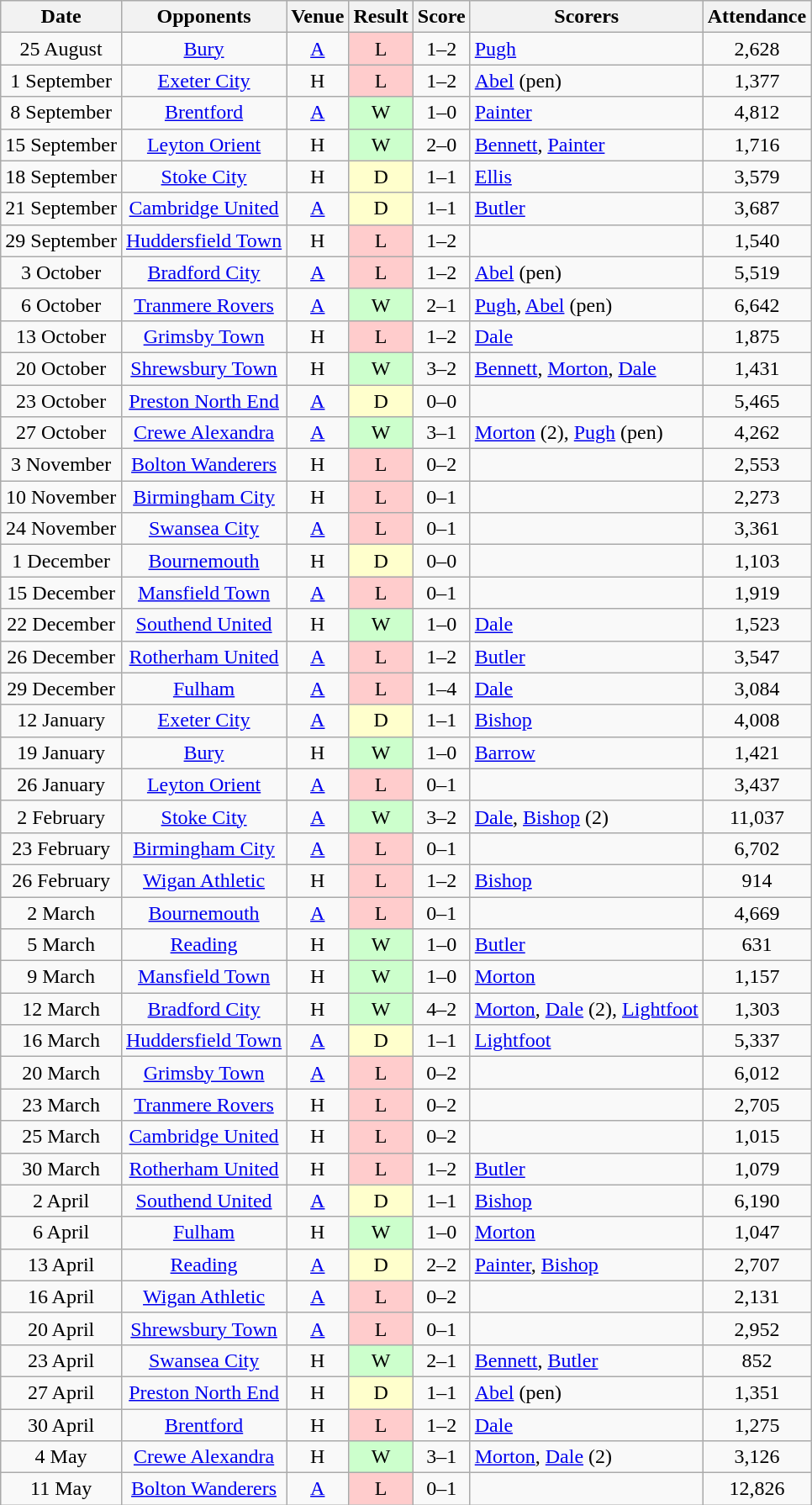<table class="wikitable" style="text-align:center">
<tr>
<th>Date</th>
<th>Opponents</th>
<th>Venue</th>
<th>Result</th>
<th>Score</th>
<th>Scorers</th>
<th>Attendance</th>
</tr>
<tr>
<td>25 August</td>
<td><a href='#'>Bury</a></td>
<td><a href='#'>A</a></td>
<td style="background-color:#FFCCCC">L</td>
<td>1–2</td>
<td align="left"><a href='#'>Pugh</a></td>
<td>2,628</td>
</tr>
<tr>
<td>1 September</td>
<td><a href='#'>Exeter City</a></td>
<td>H</td>
<td style="background-color:#FFCCCC">L</td>
<td>1–2</td>
<td align="left"><a href='#'>Abel</a> (pen)</td>
<td>1,377</td>
</tr>
<tr>
<td>8 September</td>
<td><a href='#'>Brentford</a></td>
<td><a href='#'>A</a></td>
<td style="background-color:#CCFFCC">W</td>
<td>1–0</td>
<td align="left"><a href='#'>Painter</a></td>
<td>4,812</td>
</tr>
<tr>
<td>15 September</td>
<td><a href='#'>Leyton Orient</a></td>
<td>H</td>
<td style="background-color:#CCFFCC">W</td>
<td>2–0</td>
<td align="left"><a href='#'>Bennett</a>, <a href='#'>Painter</a></td>
<td>1,716</td>
</tr>
<tr>
<td>18 September</td>
<td><a href='#'>Stoke City</a></td>
<td>H</td>
<td style="background-color:#FFFFCC">D</td>
<td>1–1</td>
<td align="left"><a href='#'>Ellis</a></td>
<td>3,579</td>
</tr>
<tr>
<td>21 September</td>
<td><a href='#'>Cambridge United</a></td>
<td><a href='#'>A</a></td>
<td style="background-color:#FFFFCC">D</td>
<td>1–1</td>
<td align="left"><a href='#'>Butler</a></td>
<td>3,687</td>
</tr>
<tr>
<td>29 September</td>
<td><a href='#'>Huddersfield Town</a></td>
<td>H</td>
<td style="background-color:#FFCCCC">L</td>
<td>1–2</td>
<td align="left"></td>
<td>1,540</td>
</tr>
<tr>
<td>3 October</td>
<td><a href='#'>Bradford City</a></td>
<td><a href='#'>A</a></td>
<td style="background-color:#FFCCCC">L</td>
<td>1–2</td>
<td align="left"><a href='#'>Abel</a> (pen)</td>
<td>5,519</td>
</tr>
<tr>
<td>6 October</td>
<td><a href='#'>Tranmere Rovers</a></td>
<td><a href='#'>A</a></td>
<td style="background-color:#CCFFCC">W</td>
<td>2–1</td>
<td align="left"><a href='#'>Pugh</a>, <a href='#'>Abel</a> (pen)</td>
<td>6,642</td>
</tr>
<tr>
<td>13 October</td>
<td><a href='#'>Grimsby Town</a></td>
<td>H</td>
<td style="background-color:#FFCCCC">L</td>
<td>1–2</td>
<td align="left"><a href='#'>Dale</a></td>
<td>1,875</td>
</tr>
<tr>
<td>20 October</td>
<td><a href='#'>Shrewsbury Town</a></td>
<td>H</td>
<td style="background-color:#CCFFCC">W</td>
<td>3–2</td>
<td align="left"><a href='#'>Bennett</a>, <a href='#'>Morton</a>, <a href='#'>Dale</a></td>
<td>1,431</td>
</tr>
<tr>
<td>23 October</td>
<td><a href='#'>Preston North End</a></td>
<td><a href='#'>A</a></td>
<td style="background-color:#FFFFCC">D</td>
<td>0–0</td>
<td align="left"></td>
<td>5,465</td>
</tr>
<tr>
<td>27 October</td>
<td><a href='#'>Crewe Alexandra</a></td>
<td><a href='#'>A</a></td>
<td style="background-color:#CCFFCC">W</td>
<td>3–1</td>
<td align="left"><a href='#'>Morton</a> (2), <a href='#'>Pugh</a> (pen)</td>
<td>4,262</td>
</tr>
<tr>
<td>3 November</td>
<td><a href='#'>Bolton Wanderers</a></td>
<td>H</td>
<td style="background-color:#FFCCCC">L</td>
<td>0–2</td>
<td align="left"></td>
<td>2,553</td>
</tr>
<tr>
<td>10 November</td>
<td><a href='#'>Birmingham City</a></td>
<td>H</td>
<td style="background-color:#FFCCCC">L</td>
<td>0–1</td>
<td align="left"></td>
<td>2,273</td>
</tr>
<tr>
<td>24 November</td>
<td><a href='#'>Swansea City</a></td>
<td><a href='#'>A</a></td>
<td style="background-color:#FFCCCC">L</td>
<td>0–1</td>
<td align="left"></td>
<td>3,361</td>
</tr>
<tr>
<td>1 December</td>
<td><a href='#'>Bournemouth</a></td>
<td>H</td>
<td style="background-color:#FFFFCC">D</td>
<td>0–0</td>
<td align="left"></td>
<td>1,103</td>
</tr>
<tr>
<td>15 December</td>
<td><a href='#'>Mansfield Town</a></td>
<td><a href='#'>A</a></td>
<td style="background-color:#FFCCCC">L</td>
<td>0–1</td>
<td align="left"></td>
<td>1,919</td>
</tr>
<tr>
<td>22 December</td>
<td><a href='#'>Southend United</a></td>
<td>H</td>
<td style="background-color:#CCFFCC">W</td>
<td>1–0</td>
<td align="left"><a href='#'>Dale</a></td>
<td>1,523</td>
</tr>
<tr>
<td>26 December</td>
<td><a href='#'>Rotherham United</a></td>
<td><a href='#'>A</a></td>
<td style="background-color:#FFCCCC">L</td>
<td>1–2</td>
<td align="left"><a href='#'>Butler</a></td>
<td>3,547</td>
</tr>
<tr>
<td>29 December</td>
<td><a href='#'>Fulham</a></td>
<td><a href='#'>A</a></td>
<td style="background-color:#FFCCCC">L</td>
<td>1–4</td>
<td align="left"><a href='#'>Dale</a></td>
<td>3,084</td>
</tr>
<tr>
<td>12 January</td>
<td><a href='#'>Exeter City</a></td>
<td><a href='#'>A</a></td>
<td style="background-color:#FFFFCC">D</td>
<td>1–1</td>
<td align="left"><a href='#'>Bishop</a></td>
<td>4,008</td>
</tr>
<tr>
<td>19 January</td>
<td><a href='#'>Bury</a></td>
<td>H</td>
<td style="background-color:#CCFFCC">W</td>
<td>1–0</td>
<td align="left"><a href='#'>Barrow</a></td>
<td>1,421</td>
</tr>
<tr>
<td>26 January</td>
<td><a href='#'>Leyton Orient</a></td>
<td><a href='#'>A</a></td>
<td style="background-color:#FFCCCC">L</td>
<td>0–1</td>
<td align="left"></td>
<td>3,437</td>
</tr>
<tr>
<td>2 February</td>
<td><a href='#'>Stoke City</a></td>
<td><a href='#'>A</a></td>
<td style="background-color:#CCFFCC">W</td>
<td>3–2</td>
<td align="left"><a href='#'>Dale</a>, <a href='#'>Bishop</a> (2)</td>
<td>11,037</td>
</tr>
<tr>
<td>23 February</td>
<td><a href='#'>Birmingham City</a></td>
<td><a href='#'>A</a></td>
<td style="background-color:#FFCCCC">L</td>
<td>0–1</td>
<td align="left"></td>
<td>6,702</td>
</tr>
<tr>
<td>26 February</td>
<td><a href='#'>Wigan Athletic</a></td>
<td>H</td>
<td style="background-color:#FFCCCC">L</td>
<td>1–2</td>
<td align="left"><a href='#'>Bishop</a></td>
<td>914</td>
</tr>
<tr>
<td>2 March</td>
<td><a href='#'>Bournemouth</a></td>
<td><a href='#'>A</a></td>
<td style="background-color:#FFCCCC">L</td>
<td>0–1</td>
<td align="left"></td>
<td>4,669</td>
</tr>
<tr>
<td>5 March</td>
<td><a href='#'>Reading</a></td>
<td>H</td>
<td style="background-color:#CCFFCC">W</td>
<td>1–0</td>
<td align="left"><a href='#'>Butler</a></td>
<td>631</td>
</tr>
<tr>
<td>9 March</td>
<td><a href='#'>Mansfield Town</a></td>
<td>H</td>
<td style="background-color:#CCFFCC">W</td>
<td>1–0</td>
<td align="left"><a href='#'>Morton</a></td>
<td>1,157</td>
</tr>
<tr>
<td>12 March</td>
<td><a href='#'>Bradford City</a></td>
<td>H</td>
<td style="background-color:#CCFFCC">W</td>
<td>4–2</td>
<td align="left"><a href='#'>Morton</a>, <a href='#'>Dale</a> (2), <a href='#'>Lightfoot</a></td>
<td>1,303</td>
</tr>
<tr>
<td>16 March</td>
<td><a href='#'>Huddersfield Town</a></td>
<td><a href='#'>A</a></td>
<td style="background-color:#FFFFCC">D</td>
<td>1–1</td>
<td align="left"><a href='#'>Lightfoot</a></td>
<td>5,337</td>
</tr>
<tr>
<td>20 March</td>
<td><a href='#'>Grimsby Town</a></td>
<td><a href='#'>A</a></td>
<td style="background-color:#FFCCCC">L</td>
<td>0–2</td>
<td align="left"></td>
<td>6,012</td>
</tr>
<tr>
<td>23 March</td>
<td><a href='#'>Tranmere Rovers</a></td>
<td>H</td>
<td style="background-color:#FFCCCC">L</td>
<td>0–2</td>
<td align="left"></td>
<td>2,705</td>
</tr>
<tr>
<td>25 March</td>
<td><a href='#'>Cambridge United</a></td>
<td>H</td>
<td style="background-color:#FFCCCC">L</td>
<td>0–2</td>
<td align="left"></td>
<td>1,015</td>
</tr>
<tr>
<td>30 March</td>
<td><a href='#'>Rotherham United</a></td>
<td>H</td>
<td style="background-color:#FFCCCC">L</td>
<td>1–2</td>
<td align="left"><a href='#'>Butler</a></td>
<td>1,079</td>
</tr>
<tr>
<td>2 April</td>
<td><a href='#'>Southend United</a></td>
<td><a href='#'>A</a></td>
<td style="background-color:#FFFFCC">D</td>
<td>1–1</td>
<td align="left"><a href='#'>Bishop</a></td>
<td>6,190</td>
</tr>
<tr>
<td>6 April</td>
<td><a href='#'>Fulham</a></td>
<td>H</td>
<td style="background-color:#CCFFCC">W</td>
<td>1–0</td>
<td align="left"><a href='#'>Morton</a></td>
<td>1,047</td>
</tr>
<tr>
<td>13 April</td>
<td><a href='#'>Reading</a></td>
<td><a href='#'>A</a></td>
<td style="background-color:#FFFFCC">D</td>
<td>2–2</td>
<td align="left"><a href='#'>Painter</a>, <a href='#'>Bishop</a></td>
<td>2,707</td>
</tr>
<tr>
<td>16 April</td>
<td><a href='#'>Wigan Athletic</a></td>
<td><a href='#'>A</a></td>
<td style="background-color:#FFCCCC">L</td>
<td>0–2</td>
<td align="left"></td>
<td>2,131</td>
</tr>
<tr>
<td>20 April</td>
<td><a href='#'>Shrewsbury Town</a></td>
<td><a href='#'>A</a></td>
<td style="background-color:#FFCCCC">L</td>
<td>0–1</td>
<td align="left"></td>
<td>2,952</td>
</tr>
<tr>
<td>23 April</td>
<td><a href='#'>Swansea City</a></td>
<td>H</td>
<td style="background-color:#CCFFCC">W</td>
<td>2–1</td>
<td align="left"><a href='#'>Bennett</a>, <a href='#'>Butler</a></td>
<td>852</td>
</tr>
<tr>
<td>27 April</td>
<td><a href='#'>Preston North End</a></td>
<td>H</td>
<td style="background-color:#FFFFCC">D</td>
<td>1–1</td>
<td align="left"><a href='#'>Abel</a> (pen)</td>
<td>1,351</td>
</tr>
<tr>
<td>30 April</td>
<td><a href='#'>Brentford</a></td>
<td>H</td>
<td style="background-color:#FFCCCC">L</td>
<td>1–2</td>
<td align="left"><a href='#'>Dale</a></td>
<td>1,275</td>
</tr>
<tr>
<td>4 May</td>
<td><a href='#'>Crewe Alexandra</a></td>
<td>H</td>
<td style="background-color:#CCFFCC">W</td>
<td>3–1</td>
<td align="left"><a href='#'>Morton</a>, <a href='#'>Dale</a> (2)</td>
<td>3,126</td>
</tr>
<tr>
<td>11 May</td>
<td><a href='#'>Bolton Wanderers</a></td>
<td><a href='#'>A</a></td>
<td style="background-color:#FFCCCC">L</td>
<td>0–1</td>
<td align="left"></td>
<td>12,826</td>
</tr>
</table>
